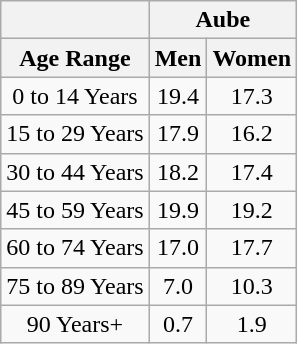<table class="wikitable" style="text-align:center;">
<tr>
<th></th>
<th colspan=2>Aube</th>
</tr>
<tr>
<th>Age Range</th>
<th>Men</th>
<th>Women</th>
</tr>
<tr>
<td>0 to 14 Years</td>
<td>19.4</td>
<td>17.3</td>
</tr>
<tr>
<td>15 to 29 Years</td>
<td>17.9</td>
<td>16.2</td>
</tr>
<tr>
<td>30 to 44 Years</td>
<td>18.2</td>
<td>17.4</td>
</tr>
<tr>
<td>45 to 59 Years</td>
<td>19.9</td>
<td>19.2</td>
</tr>
<tr>
<td>60 to 74 Years</td>
<td>17.0</td>
<td>17.7</td>
</tr>
<tr>
<td>75 to 89 Years</td>
<td>7.0</td>
<td>10.3</td>
</tr>
<tr>
<td>90 Years+</td>
<td>0.7</td>
<td>1.9</td>
</tr>
</table>
